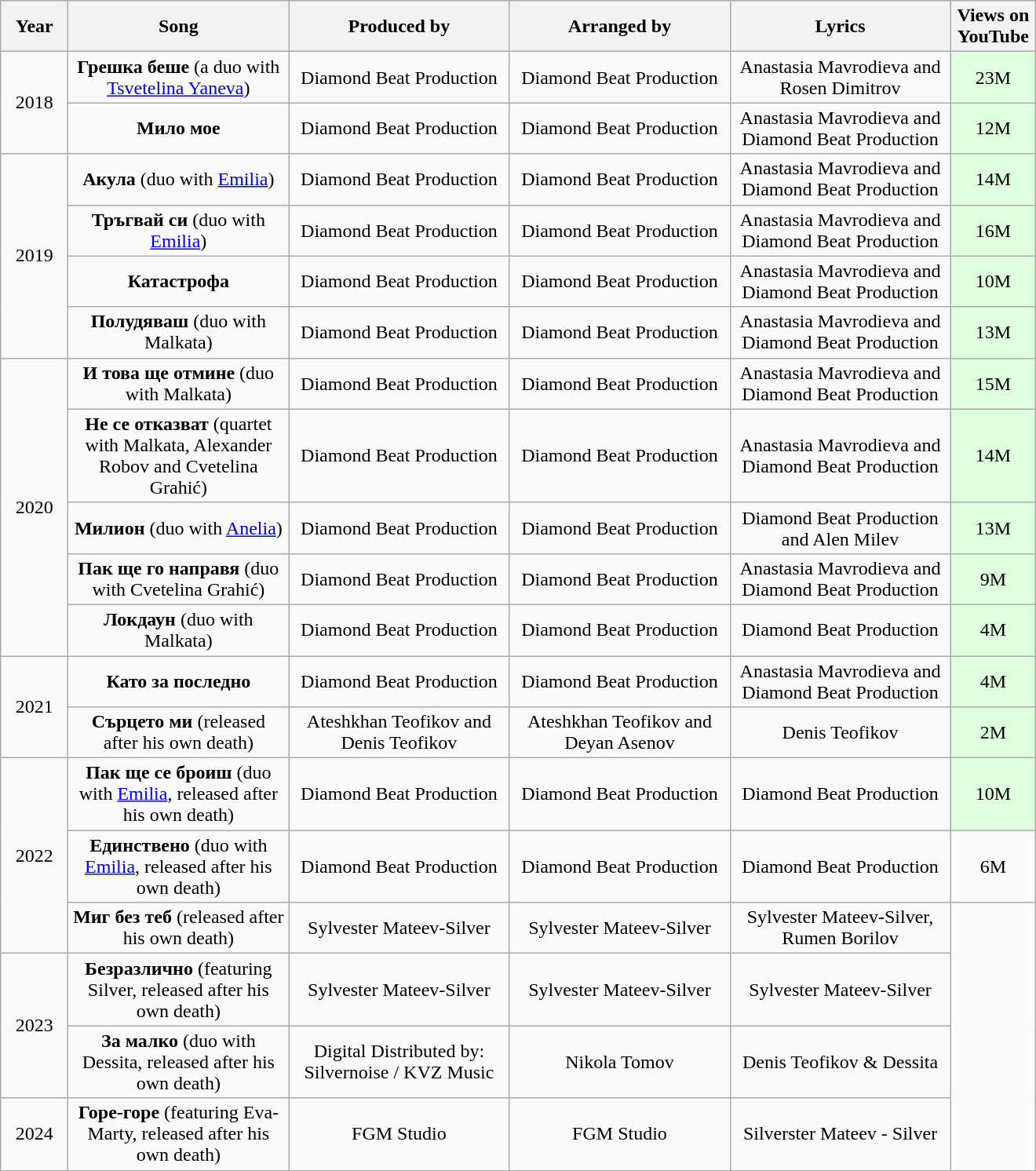<table class="wikitable" style="text-align:center;">
<tr>
<th width="50">Year</th>
<th width="180">Song</th>
<th width="180">Produced by</th>
<th width="180">Arranged by</th>
<th width="180">Lyrics</th>
<th width="65">Views on YouTube</th>
</tr>
<tr>
<td rowspan="2" align="center">2018</td>
<td><strong> Грешка беше</strong> (a duo with <a href='#'>Tsvetelina Yaneva</a>)</td>
<td>Diamond Beat Production</td>
<td>Diamond Beat Production</td>
<td>Anastasia Mavrodieva and Rosen Dimitrov</td>
<td align="center" style="background: #ddffdd">23M</td>
</tr>
<tr>
<td><strong> Мило мое</strong></td>
<td>Diamond Beat Production</td>
<td>Diamond Beat Production</td>
<td>Anastasia Mavrodieva and Diamond Beat Production</td>
<td align="center" style="background: #ddffdd">12M</td>
</tr>
<tr>
<td rowspan="4" align="center">2019</td>
<td><strong> Акула </strong>(duo with <a href='#'>Emilia</a>)</td>
<td>Diamond Beat Production</td>
<td>Diamond Beat Production</td>
<td>Anastasia Mavrodieva and Diamond Beat Production</td>
<td align="center" style="background: #ddffdd">14M</td>
</tr>
<tr>
<td><strong> Тръгвай си </strong>(duo with <a href='#'>Emilia</a>)</td>
<td>Diamond Beat Production</td>
<td>Diamond Beat Production</td>
<td>Anastasia Mavrodieva and Diamond Beat Production</td>
<td align="center" style="background: #ddffdd">16M</td>
</tr>
<tr>
<td><strong> Катастрофа</strong></td>
<td>Diamond Beat Production</td>
<td>Diamond Beat Production</td>
<td>Anastasia Mavrodieva and Diamond Beat Production</td>
<td align="center" style="background: #ddffdd">10M</td>
</tr>
<tr>
<td><strong> Полудяваш </strong>(duo with Malkata)</td>
<td>Diamond Beat Production</td>
<td>Diamond Beat Production</td>
<td>Anastasia Mavrodieva and Diamond Beat Production</td>
<td align="center" style="background: #ddffdd">13M</td>
</tr>
<tr>
<td rowspan="5" align="center">2020</td>
<td><strong> И това ще отмине </strong>(duo with Malkata)</td>
<td>Diamond Beat Production</td>
<td>Diamond Beat Production</td>
<td>Anastasia Mavrodieva and Diamond Beat Production</td>
<td align="center" style="background: #ddffdd">15M</td>
</tr>
<tr>
<td><strong> Не се отказват </strong>(quartet with Malkata, Alexander Robov and Cvetelina Grahić)</td>
<td>Diamond Beat Production</td>
<td>Diamond Beat Production</td>
<td>Anastasia Mavrodieva and Diamond Beat Production</td>
<td align="center" style="background: #ddffdd">14M</td>
</tr>
<tr>
<td><strong>Милион</strong> (duo with <a href='#'>Anelia</a>)</td>
<td>Diamond Beat Production</td>
<td>Diamond Beat Production</td>
<td>Diamond Beat Production and Alen Milev</td>
<td align="center" style="background: #ddffdd">13M</td>
</tr>
<tr>
<td><strong> Пак ще го направя</strong> (duo with Cvetelina Grahić)</td>
<td>Diamond Beat Production</td>
<td>Diamond Beat Production</td>
<td>Anastasia Mavrodieva and Diamond Beat Production</td>
<td align="center" style="background: #ddffdd">9M</td>
</tr>
<tr>
<td><strong> Локдаун</strong> (duo with Malkata)</td>
<td>Diamond Beat Production</td>
<td>Diamond Beat Production</td>
<td>Diamond Beat Production</td>
<td align="center" style="background: #ddffdd">4M</td>
</tr>
<tr>
<td rowspan="2" align="center">2021</td>
<td><strong> Като за последно</strong></td>
<td>Diamond Beat Production</td>
<td>Diamond Beat Production</td>
<td>Anastasia Mavrodieva and Diamond Beat Production</td>
<td align="center" style="background: #ddffdd">4M</td>
</tr>
<tr>
<td><strong> Сърцето ми</strong> (released after his own death)</td>
<td>Ateshkhan Teofikov and Denis Teofikov</td>
<td>Ateshkhan Teofikov and Deyan Asenov</td>
<td>Denis Teofikov</td>
<td align="center" style="background: #ddffdd">2M</td>
</tr>
<tr>
<td rowspan="3" align="center">2022</td>
<td><strong> Пак ще се броиш</strong> (duo with <a href='#'>Emilia</a>, released after his own death)</td>
<td>Diamond Beat Production</td>
<td>Diamond Beat Production</td>
<td>Diamond Beat Production</td>
<td align="center" style="background: #ddffdd">10M</td>
</tr>
<tr>
<td><strong>Единствено</strong> (duo with <a href='#'>Emilia</a>, released after his own death)</td>
<td>Diamond Beat Production</td>
<td>Diamond Beat Production</td>
<td>Diamond Beat Production</td>
<td>6M</td>
</tr>
<tr>
<td><strong>Миг без теб </strong>(released after his own death)</td>
<td>Sylvester Mateev-Silver</td>
<td>Sylvester Mateev-Silver</td>
<td>Sylvester Mateev-Silver, Rumen Borilov</td>
</tr>
<tr>
<td rowspan="2" align="center">2023</td>
<td><strong>Безразлично </strong>(featuring Silver, released after his own death)</td>
<td>Sylvester Mateev-Silver</td>
<td>Sylvester Mateev-Silver</td>
<td>Sylvester Mateev-Silver</td>
</tr>
<tr>
<td><strong>За малко </strong>(duo with Dessita, released after his own death)</td>
<td>Digital Distributed by: Silvernoise / KVZ Music</td>
<td>Nikola Tomov</td>
<td>Denis Teofikov & Dessita</td>
</tr>
<tr>
<td>2024</td>
<td><strong>Горе-горе </strong>(featuring Eva-Marty, released after his own death)</td>
<td>FGM Studio</td>
<td>FGM Studio</td>
<td>Silverster Mateev - Silver</td>
</tr>
</table>
